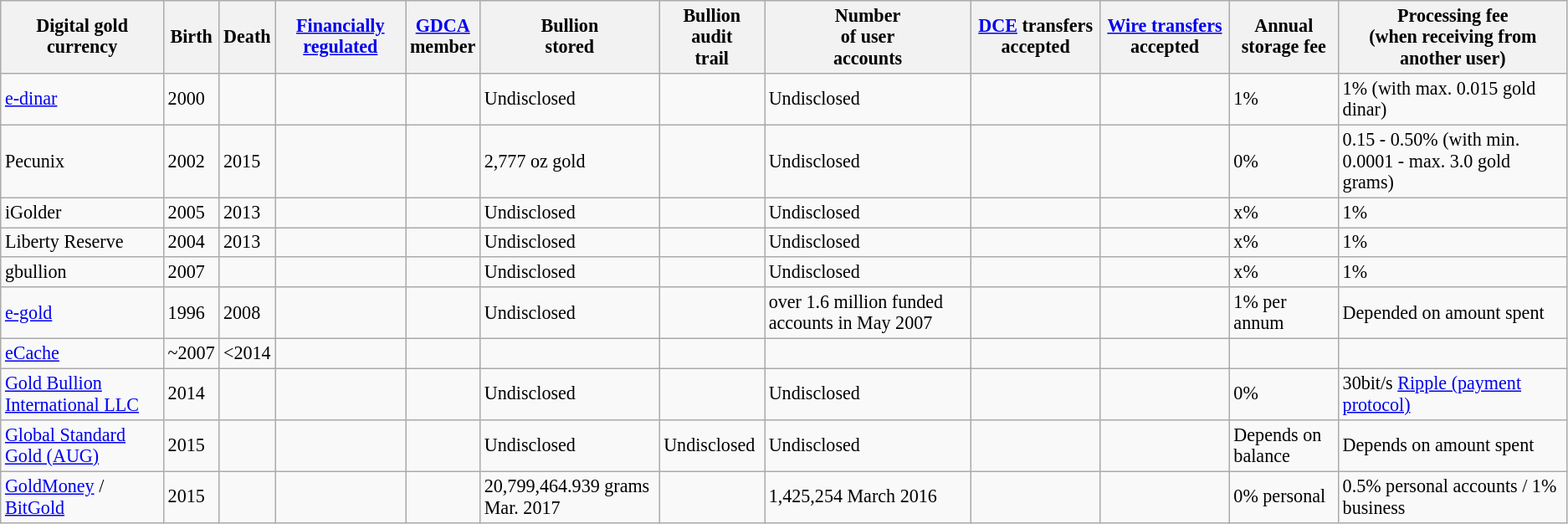<table class="wikitable sortable" style="font-size:92%">
<tr>
<th>Digital gold currency</th>
<th>Birth</th>
<th>Death</th>
<th><a href='#'>Financially regulated</a></th>
<th><a href='#'>GDCA</a><br>member</th>
<th>Bullion<br>stored</th>
<th>Bullion audit<br>trail</th>
<th>Number<br>of user<br>accounts</th>
<th><a href='#'>DCE</a> transfers accepted</th>
<th><a href='#'>Wire transfers</a> accepted</th>
<th>Annual storage fee</th>
<th>Processing fee<br>(when receiving from another user)</th>
</tr>
<tr>
<td><a href='#'>e-dinar</a></td>
<td>2000</td>
<td></td>
<td align="center"></td>
<td align="center"></td>
<td>Undisclosed</td>
<td align="center"></td>
<td>Undisclosed</td>
<td align="center"></td>
<td align="center"></td>
<td>1%</td>
<td>1% (with max. 0.015 gold dinar)</td>
</tr>
<tr>
<td>Pecunix</td>
<td>2002</td>
<td>2015</td>
<td align="center"></td>
<td align="center"></td>
<td>2,777 oz gold</td>
<td align="center"></td>
<td>Undisclosed</td>
<td align="center"></td>
<td align="center"></td>
<td>0%</td>
<td>0.15 - 0.50% (with min. 0.0001 - max. 3.0 gold grams)</td>
</tr>
<tr>
<td>iGolder</td>
<td>2005</td>
<td>2013</td>
<td align="center"></td>
<td align="center"></td>
<td>Undisclosed</td>
<td align="center"></td>
<td>Undisclosed</td>
<td align="center"></td>
<td align="center"></td>
<td>x%</td>
<td>1%</td>
</tr>
<tr>
<td>Liberty Reserve</td>
<td>2004</td>
<td>2013</td>
<td align="center"></td>
<td align="center"></td>
<td>Undisclosed</td>
<td align="center"></td>
<td>Undisclosed</td>
<td align="center"></td>
<td align="center"></td>
<td>x%</td>
<td>1%</td>
</tr>
<tr>
<td>gbullion</td>
<td>2007</td>
<td></td>
<td align="center"></td>
<td align="center"></td>
<td>Undisclosed</td>
<td align="center"></td>
<td>Undisclosed</td>
<td align="center"></td>
<td align="center"></td>
<td>x%</td>
<td>1%</td>
</tr>
<tr>
<td><a href='#'>e-gold</a></td>
<td>1996</td>
<td>2008</td>
<td align="center"></td>
<td align="center"></td>
<td>Undisclosed</td>
<td align="center"></td>
<td>over 1.6 million funded accounts in May 2007</td>
<td align="center"></td>
<td align="center"></td>
<td>1% per annum</td>
<td>Depended on amount spent</td>
</tr>
<tr>
<td><a href='#'>eCache</a></td>
<td>~2007</td>
<td><2014</td>
<td></td>
<td></td>
<td></td>
<td></td>
<td></td>
<td></td>
<td></td>
<td></td>
<td></td>
</tr>
<tr>
<td><a href='#'>Gold Bullion International LLC</a></td>
<td>2014</td>
<td></td>
<td align="center"></td>
<td align="center"></td>
<td>Undisclosed</td>
<td align="center"></td>
<td>Undisclosed</td>
<td align="center"></td>
<td align="center"></td>
<td>0%</td>
<td>30bit/s <a href='#'>Ripple (payment protocol)</a></td>
</tr>
<tr>
<td><a href='#'>Global Standard Gold (AUG)</a></td>
<td>2015</td>
<td></td>
<td align="center"></td>
<td align="center"></td>
<td>Undisclosed</td>
<td>Undisclosed</td>
<td>Undisclosed</td>
<td align="center"></td>
<td align="center"></td>
<td>Depends on balance</td>
<td>Depends on amount spent</td>
</tr>
<tr>
<td><a href='#'>GoldMoney</a> / <a href='#'>BitGold</a></td>
<td>2015</td>
<td></td>
<td align="center"></td>
<td></td>
<td>20,799,464.939 grams Mar. 2017</td>
<td align="center"></td>
<td>1,425,254 March 2016</td>
<td></td>
<td align="center"></td>
<td>0% personal</td>
<td>0.5% personal accounts / 1% business</td>
</tr>
</table>
